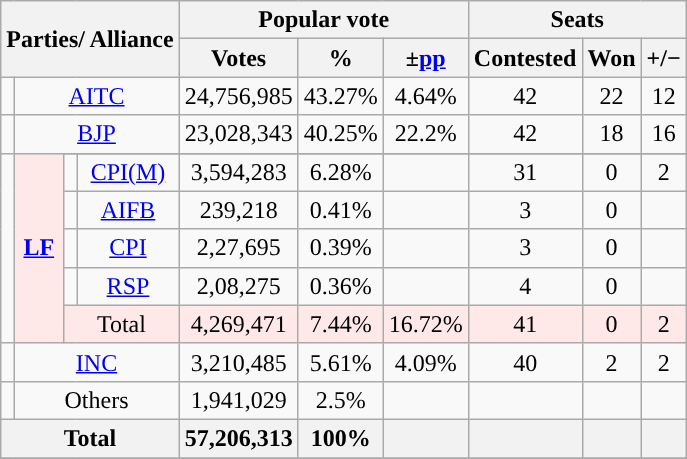<table class="wikitable sortable" style="text-align:center;">
<tr>
<th colspan="4" rowspan="2">Parties/ Alliance</th>
<th colspan="3">Popular vote</th>
<th colspan="3">Seats</th>
</tr>
<tr>
<th>Votes</th>
<th>%</th>
<th>±<a href='#'>pp</a></th>
<th>Contested</th>
<th>Won</th>
<th><strong>+/−</strong></th>
</tr>
<tr>
<td></td>
<td colspan="3"><a href='#'>AITC</a></td>
<td>24,756,985</td>
<td>43.27%</td>
<td> 4.64%</td>
<td>42</td>
<td>22</td>
<td> 12</td>
</tr>
<tr>
<td></td>
<td colspan="3"><a href='#'>BJP</a></td>
<td>23,028,343</td>
<td>40.25%</td>
<td> 22.2%</td>
<td>42</td>
<td>18</td>
<td> 16</td>
</tr>
<tr>
<td rowspan="6"></td>
<th rowspan="6" style="background:#ffe8e8"><a href='#'>LF</a></th>
</tr>
<tr>
<td></td>
<td><a href='#'>CPI(M)</a></td>
<td>3,594,283</td>
<td>6.28%</td>
<td></td>
<td>31</td>
<td>0</td>
<td> 2</td>
</tr>
<tr>
<td></td>
<td><a href='#'>AIFB</a></td>
<td>239,218</td>
<td>0.41%</td>
<td></td>
<td>3</td>
<td>0</td>
<td></td>
</tr>
<tr>
<td></td>
<td><a href='#'>CPI</a></td>
<td>2,27,695</td>
<td>0.39%</td>
<td></td>
<td>3</td>
<td>0</td>
<td></td>
</tr>
<tr>
<td></td>
<td><a href='#'>RSP</a></td>
<td>2,08,275</td>
<td>0.36%</td>
<td></td>
<td>4</td>
<td>0</td>
<td></td>
</tr>
<tr>
<td colspan="2" style="background:#ffe8e8">Total</td>
<td style="background:#ffe8e8">4,269,471</td>
<td style="background:#ffe8e8">7.44%</td>
<td style="background:#ffe8e8"> 16.72%</td>
<td style="background:#ffe8e8">41</td>
<td style="background:#ffe8e8">0</td>
<td style="background:#ffe8e8"> 2</td>
</tr>
<tr>
<td></td>
<td colspan="3"><a href='#'>INC</a></td>
<td>3,210,485</td>
<td>5.61%</td>
<td> 4.09%</td>
<td>40</td>
<td>2</td>
<td> 2</td>
</tr>
<tr>
<td></td>
<td colspan="3">Others</td>
<td>1,941,029</td>
<td>2.5%</td>
<td></td>
<td></td>
<td></td>
<td></td>
</tr>
<tr>
<th colspan="4">Total</th>
<th>57,206,313</th>
<th>100%</th>
<th></th>
<th></th>
<th></th>
<th></th>
</tr>
<tr>
</tr>
</table>
